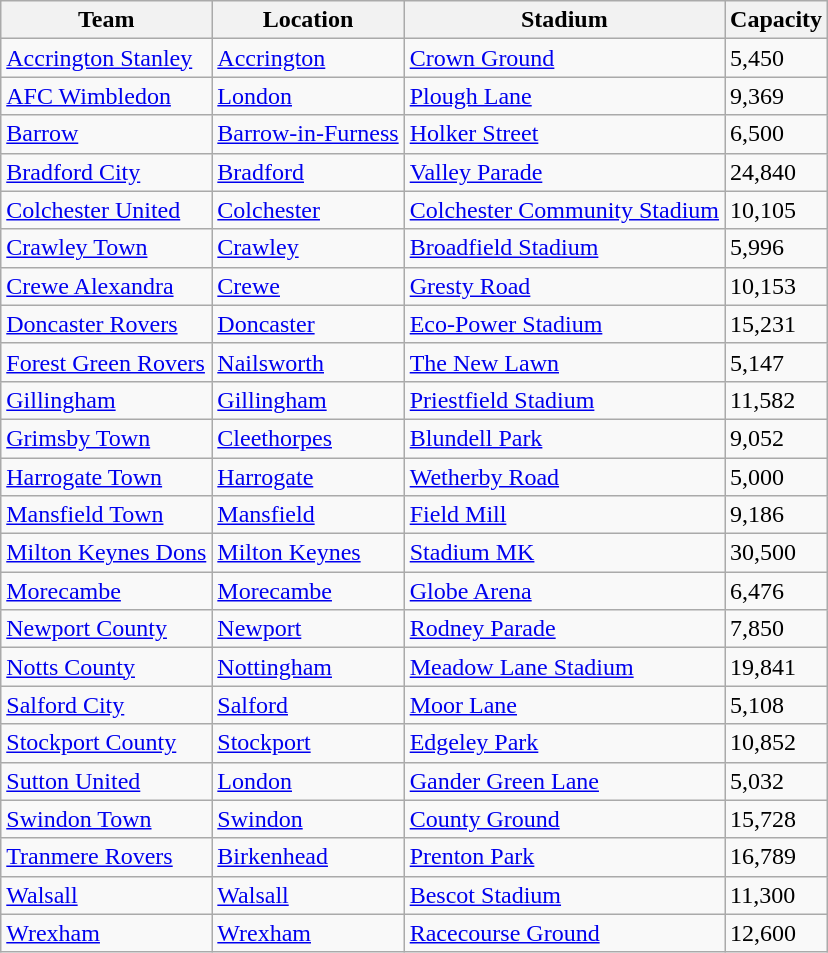<table class="wikitable sortable">
<tr>
<th>Team</th>
<th>Location</th>
<th>Stadium</th>
<th>Capacity</th>
</tr>
<tr>
<td><a href='#'>Accrington Stanley</a></td>
<td><a href='#'>Accrington</a></td>
<td><a href='#'>Crown Ground</a></td>
<td>5,450</td>
</tr>
<tr>
<td><a href='#'>AFC Wimbledon</a></td>
<td><a href='#'>London</a> </td>
<td><a href='#'>Plough Lane</a></td>
<td>9,369</td>
</tr>
<tr>
<td><a href='#'>Barrow</a></td>
<td><a href='#'>Barrow-in-Furness</a></td>
<td><a href='#'>Holker Street</a></td>
<td>6,500</td>
</tr>
<tr>
<td><a href='#'>Bradford City</a></td>
<td><a href='#'>Bradford</a></td>
<td><a href='#'>Valley Parade</a></td>
<td>24,840</td>
</tr>
<tr>
<td><a href='#'>Colchester United</a></td>
<td><a href='#'>Colchester</a></td>
<td><a href='#'>Colchester Community Stadium</a></td>
<td>10,105</td>
</tr>
<tr>
<td><a href='#'>Crawley Town</a></td>
<td><a href='#'>Crawley</a></td>
<td><a href='#'>Broadfield Stadium</a></td>
<td>5,996</td>
</tr>
<tr>
<td><a href='#'>Crewe Alexandra</a></td>
<td><a href='#'>Crewe</a></td>
<td><a href='#'>Gresty Road</a></td>
<td>10,153</td>
</tr>
<tr>
<td><a href='#'>Doncaster Rovers</a></td>
<td><a href='#'>Doncaster</a></td>
<td><a href='#'>Eco-Power Stadium</a></td>
<td>15,231</td>
</tr>
<tr>
<td><a href='#'>Forest Green Rovers</a></td>
<td><a href='#'>Nailsworth</a></td>
<td><a href='#'>The New Lawn</a></td>
<td>5,147</td>
</tr>
<tr>
<td><a href='#'>Gillingham</a></td>
<td><a href='#'>Gillingham</a></td>
<td><a href='#'>Priestfield Stadium</a></td>
<td>11,582</td>
</tr>
<tr>
<td><a href='#'>Grimsby Town</a></td>
<td><a href='#'>Cleethorpes</a></td>
<td><a href='#'>Blundell Park</a></td>
<td>9,052</td>
</tr>
<tr>
<td><a href='#'>Harrogate Town</a></td>
<td><a href='#'>Harrogate</a></td>
<td><a href='#'>Wetherby Road</a></td>
<td>5,000</td>
</tr>
<tr>
<td><a href='#'>Mansfield Town</a></td>
<td><a href='#'>Mansfield</a></td>
<td><a href='#'>Field Mill</a></td>
<td>9,186</td>
</tr>
<tr>
<td><a href='#'>Milton Keynes Dons</a></td>
<td><a href='#'>Milton Keynes</a></td>
<td><a href='#'>Stadium MK</a></td>
<td>30,500</td>
</tr>
<tr>
<td><a href='#'>Morecambe</a></td>
<td><a href='#'>Morecambe</a></td>
<td><a href='#'>Globe Arena</a></td>
<td>6,476</td>
</tr>
<tr>
<td><a href='#'>Newport County</a></td>
<td><a href='#'>Newport</a></td>
<td><a href='#'>Rodney Parade</a></td>
<td>7,850</td>
</tr>
<tr>
<td><a href='#'>Notts County</a></td>
<td><a href='#'>Nottingham</a></td>
<td><a href='#'>Meadow Lane Stadium</a></td>
<td>19,841</td>
</tr>
<tr>
<td><a href='#'>Salford City</a></td>
<td><a href='#'>Salford</a></td>
<td><a href='#'>Moor Lane</a></td>
<td>5,108</td>
</tr>
<tr>
<td><a href='#'>Stockport County</a></td>
<td><a href='#'>Stockport</a></td>
<td><a href='#'>Edgeley Park</a></td>
<td>10,852</td>
</tr>
<tr>
<td><a href='#'>Sutton United</a></td>
<td><a href='#'>London</a> </td>
<td><a href='#'>Gander Green Lane</a></td>
<td>5,032</td>
</tr>
<tr>
<td><a href='#'>Swindon Town</a></td>
<td><a href='#'>Swindon</a></td>
<td><a href='#'>County Ground</a></td>
<td>15,728</td>
</tr>
<tr>
<td><a href='#'>Tranmere Rovers</a></td>
<td><a href='#'>Birkenhead</a></td>
<td><a href='#'>Prenton Park</a></td>
<td>16,789</td>
</tr>
<tr>
<td><a href='#'>Walsall</a></td>
<td><a href='#'>Walsall</a></td>
<td><a href='#'>Bescot Stadium</a></td>
<td>11,300</td>
</tr>
<tr>
<td><a href='#'>Wrexham</a></td>
<td><a href='#'>Wrexham</a></td>
<td><a href='#'>Racecourse Ground</a></td>
<td>12,600</td>
</tr>
</table>
